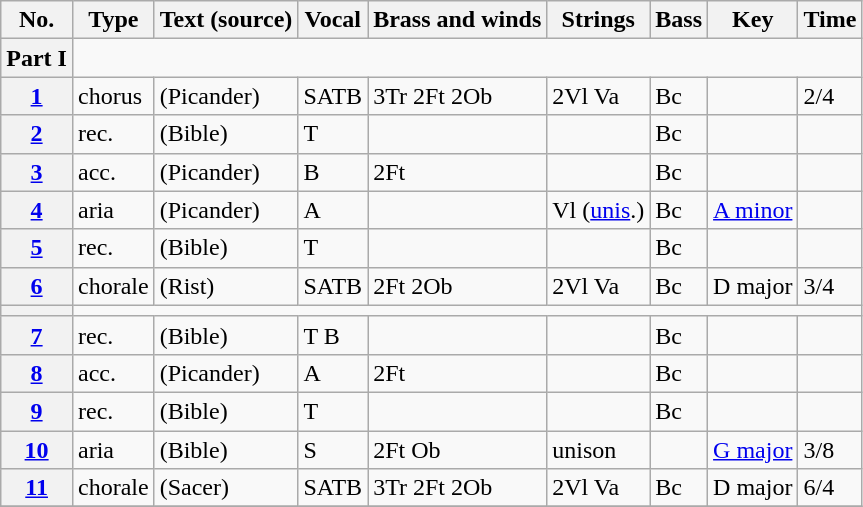<table class="wikitable plainrowheaders">
<tr>
<th scope="col">No.</th>
<th scope="col">Type</th>
<th scope="col">Text (source)</th>
<th scope="col">Vocal</th>
<th scope="col">Brass and winds</th>
<th scope="col">Strings</th>
<th scope="col">Bass</th>
<th scope="col">Key</th>
<th scope="col">Time</th>
</tr>
<tr>
<th scope="row" style="text-align: center;">Part I</th>
</tr>
<tr>
<th scope="row" style="text-align: center;"><a href='#'>1</a></th>
<td>chorus</td>
<td> (Picander)</td>
<td>SATB</td>
<td>3Tr 2Ft 2Ob</td>
<td>2Vl Va</td>
<td>Bc</td>
<td></td>
<td>2/4</td>
</tr>
<tr>
<th scope="row" style="text-align: center;"><a href='#'>2</a></th>
<td>rec.</td>
<td> (Bible)</td>
<td>T</td>
<td></td>
<td></td>
<td>Bc</td>
<td></td>
<td></td>
</tr>
<tr>
<th scope="row" style="text-align: center;"><a href='#'>3</a></th>
<td>acc.</td>
<td> (Picander)</td>
<td>B</td>
<td>2Ft</td>
<td></td>
<td>Bc</td>
<td></td>
<td></td>
</tr>
<tr>
<th scope="row" style="text-align: center;"><a href='#'>4</a></th>
<td>aria</td>
<td> (Picander)</td>
<td>A</td>
<td></td>
<td>Vl (<a href='#'>unis</a>.)</td>
<td>Bc</td>
<td><a href='#'>A minor</a></td>
<td></td>
</tr>
<tr>
<th scope="row" style="text-align: center;"><a href='#'>5</a></th>
<td>rec.</td>
<td> (Bible)</td>
<td>T</td>
<td></td>
<td></td>
<td>Bc</td>
<td></td>
<td></td>
</tr>
<tr>
<th scope="row" style="text-align: center;"><a href='#'>6</a></th>
<td>chorale</td>
<td> (Rist)</td>
<td>SATB</td>
<td>2Ft 2Ob</td>
<td>2Vl Va</td>
<td>Bc</td>
<td>D major</td>
<td>3/4</td>
</tr>
<tr>
<th scope="row" style="text-align: center;"></th>
</tr>
<tr>
<th scope="row" style="text-align: center;"><a href='#'>7</a></th>
<td>rec.</td>
<td> (Bible)</td>
<td>T B</td>
<td></td>
<td></td>
<td>Bc</td>
<td></td>
<td></td>
</tr>
<tr>
<th scope="row" style="text-align: center;"><a href='#'>8</a></th>
<td>acc.</td>
<td> (Picander)</td>
<td>A</td>
<td>2Ft</td>
<td></td>
<td>Bc</td>
<td></td>
<td></td>
</tr>
<tr>
<th scope="row" style="text-align: center;"><a href='#'>9</a></th>
<td>rec.</td>
<td> (Bible)</td>
<td>T</td>
<td></td>
<td></td>
<td>Bc</td>
<td></td>
<td></td>
</tr>
<tr>
<th scope="row" style="text-align: center;"><a href='#'>10</a></th>
<td>aria</td>
<td> (Bible)</td>
<td>S</td>
<td>2Ft Ob</td>
<td>unison</td>
<td></td>
<td><a href='#'>G major</a></td>
<td>3/8</td>
</tr>
<tr>
<th scope="row" style="text-align: center;"><a href='#'>11</a></th>
<td>chorale</td>
<td> (Sacer)</td>
<td>SATB</td>
<td>3Tr 2Ft 2Ob</td>
<td>2Vl Va</td>
<td>Bc</td>
<td>D major</td>
<td>6/4</td>
</tr>
<tr>
</tr>
</table>
